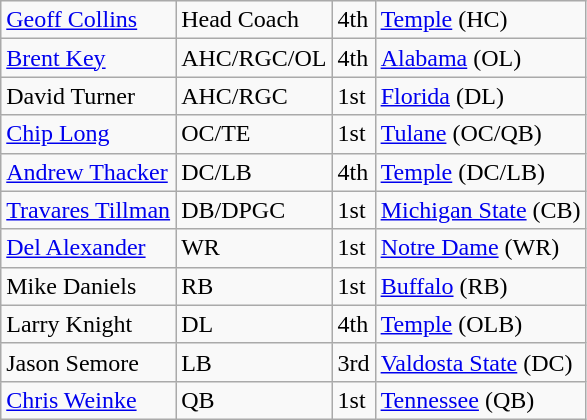<table class="wikitable">
<tr>
<td><a href='#'>Geoff Collins</a></td>
<td>Head Coach</td>
<td>4th</td>
<td><a href='#'>Temple</a> (HC)</td>
</tr>
<tr>
<td><a href='#'>Brent Key</a></td>
<td>AHC/RGC/OL</td>
<td>4th</td>
<td><a href='#'>Alabama</a> (OL)</td>
</tr>
<tr>
<td>David Turner</td>
<td>AHC/RGC</td>
<td>1st</td>
<td><a href='#'>Florida</a> (DL)</td>
</tr>
<tr>
<td><a href='#'>Chip Long</a></td>
<td>OC/TE</td>
<td>1st</td>
<td><a href='#'>Tulane</a> (OC/QB)</td>
</tr>
<tr>
<td><a href='#'>Andrew Thacker</a></td>
<td>DC/LB</td>
<td>4th</td>
<td><a href='#'>Temple</a> (DC/LB)</td>
</tr>
<tr>
<td><a href='#'>Travares Tillman</a></td>
<td>DB/DPGC</td>
<td>1st</td>
<td><a href='#'>Michigan State</a> (CB)</td>
</tr>
<tr>
<td><a href='#'>Del Alexander</a></td>
<td>WR</td>
<td>1st</td>
<td><a href='#'>Notre Dame</a> (WR)</td>
</tr>
<tr>
<td>Mike Daniels</td>
<td>RB</td>
<td>1st</td>
<td><a href='#'>Buffalo</a> (RB)</td>
</tr>
<tr>
<td>Larry Knight</td>
<td>DL</td>
<td>4th</td>
<td><a href='#'>Temple</a> (OLB)</td>
</tr>
<tr>
<td>Jason Semore</td>
<td>LB</td>
<td>3rd</td>
<td><a href='#'>Valdosta State</a> (DC)</td>
</tr>
<tr>
<td><a href='#'>Chris Weinke</a></td>
<td>QB</td>
<td>1st</td>
<td><a href='#'>Tennessee</a> (QB)</td>
</tr>
</table>
